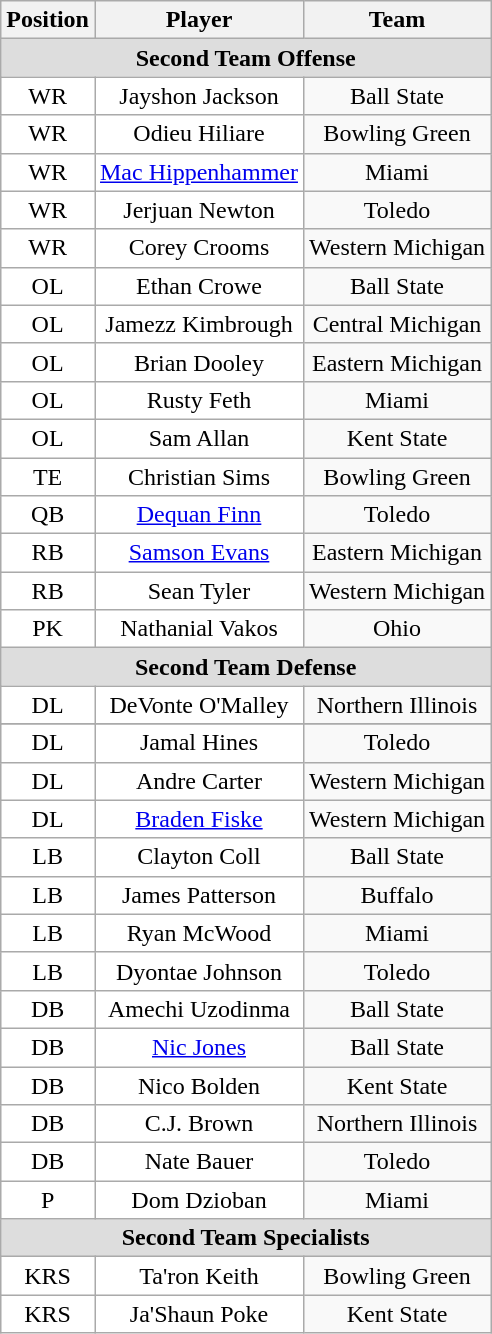<table class="wikitable" border="0">
<tr>
<th>Position</th>
<th>Player</th>
<th>Team</th>
</tr>
<tr>
<td colspan="3" style="text-align:center; background:#ddd;"><strong>Second Team Offense </strong></td>
</tr>
<tr style="text-align:center;">
<td style="background:white">WR</td>
<td style="background:white">Jayshon Jackson</td>
<td style=>Ball State</td>
</tr>
<tr style="text-align:center;">
<td style="background:white">WR</td>
<td style="background:white">Odieu Hiliare</td>
<td style=>Bowling Green</td>
</tr>
<tr style="text-align:center;">
<td style="background:white">WR</td>
<td style="background:white"><a href='#'>Mac Hippenhammer</a></td>
<td style=>Miami</td>
</tr>
<tr style="text-align:center;">
<td style="background:white">WR</td>
<td style="background:white">Jerjuan Newton</td>
<td style=>Toledo</td>
</tr>
<tr style="text-align:center;">
<td style="background:white">WR</td>
<td style="background:white">Corey Crooms</td>
<td style=>Western Michigan</td>
</tr>
<tr style="text-align:center;">
<td style="background:white">OL</td>
<td style="background:white">Ethan Crowe</td>
<td style=>Ball State</td>
</tr>
<tr style="text-align:center;">
<td style="background:white">OL</td>
<td style="background:white">Jamezz Kimbrough</td>
<td style=>Central Michigan</td>
</tr>
<tr style="text-align:center;">
<td style="background:white">OL</td>
<td style="background:white">Brian Dooley</td>
<td style=>Eastern Michigan</td>
</tr>
<tr style="text-align:center;">
<td style="background:white">OL</td>
<td style="background:white">Rusty Feth</td>
<td style=>Miami</td>
</tr>
<tr style="text-align:center;">
<td style="background:white">OL</td>
<td style="background:white">Sam Allan</td>
<td style=>Kent State</td>
</tr>
<tr style="text-align:center;">
<td style="background:white">TE</td>
<td style="background:white">Christian Sims</td>
<td style=>Bowling Green</td>
</tr>
<tr style="text-align:center;">
<td style="background:white">QB</td>
<td style="background:white"><a href='#'>Dequan Finn</a></td>
<td style=>Toledo</td>
</tr>
<tr style="text-align:center;">
<td style="background:white">RB</td>
<td style="background:white"><a href='#'>Samson Evans</a></td>
<td style=>Eastern Michigan</td>
</tr>
<tr style="text-align:center;">
<td style="background:white">RB</td>
<td style="background:white">Sean Tyler</td>
<td style=>Western Michigan</td>
</tr>
<tr style="text-align:center;">
<td style="background:white">PK</td>
<td style="background:white">Nathanial Vakos</td>
<td style=>Ohio</td>
</tr>
<tr>
<td colspan="3" style="text-align:center; background:#ddd;"><strong>Second Team Defense</strong></td>
</tr>
<tr style="text-align:center;">
<td style="background:white">DL</td>
<td style="background:white">DeVonte O'Malley</td>
<td style=>Northern Illinois</td>
</tr>
<tr>
</tr>
<tr style="text-align:center;">
<td style="background:white">DL</td>
<td style="background:white">Jamal Hines</td>
<td style=>Toledo</td>
</tr>
<tr style="text-align:center;">
<td style="background:white">DL</td>
<td style="background:white">Andre Carter</td>
<td style=>Western Michigan</td>
</tr>
<tr style="text-align:center;">
<td style="background:white">DL</td>
<td style="background:white"><a href='#'>Braden Fiske</a></td>
<td style=>Western Michigan</td>
</tr>
<tr style="text-align:center;">
<td style="background:white">LB</td>
<td style="background:white">Clayton Coll</td>
<td style=>Ball State</td>
</tr>
<tr style="text-align:center;">
<td style="background:white">LB</td>
<td style="background:white">James Patterson</td>
<td style=>Buffalo</td>
</tr>
<tr style="text-align:center;">
<td style="background:white">LB</td>
<td style="background:white">Ryan McWood</td>
<td style=>Miami</td>
</tr>
<tr style="text-align:center;">
<td style="background:white">LB</td>
<td style="background:white">Dyontae Johnson</td>
<td style=>Toledo</td>
</tr>
<tr style="text-align:center;">
<td style="background:white">DB</td>
<td style="background:white">Amechi Uzodinma</td>
<td style=>Ball State</td>
</tr>
<tr style="text-align:center;">
<td style="background:white">DB</td>
<td style="background:white"><a href='#'>Nic Jones</a></td>
<td style=>Ball State</td>
</tr>
<tr style="text-align:center;">
<td style="background:white">DB</td>
<td style="background:white">Nico Bolden</td>
<td style=>Kent State</td>
</tr>
<tr style="text-align:center;">
<td style="background:white">DB</td>
<td style="background:white">C.J. Brown</td>
<td style=>Northern Illinois</td>
</tr>
<tr style="text-align:center;">
<td style="background:white">DB</td>
<td style="background:white">Nate Bauer</td>
<td style=>Toledo</td>
</tr>
<tr style="text-align:center;">
<td style="background:white">P</td>
<td style="background:white">Dom Dzioban</td>
<td style=>Miami</td>
</tr>
<tr>
<td colspan="3" style="text-align:center; background:#ddd;"><strong>Second Team Specialists</strong></td>
</tr>
<tr style="text-align:center;">
<td style="background:white">KRS</td>
<td style="background:white">Ta'ron Keith</td>
<td style=>Bowling Green</td>
</tr>
<tr style="text-align:center;">
<td style="background:white">KRS</td>
<td style="background:white">Ja'Shaun Poke</td>
<td style=>Kent State</td>
</tr>
</table>
